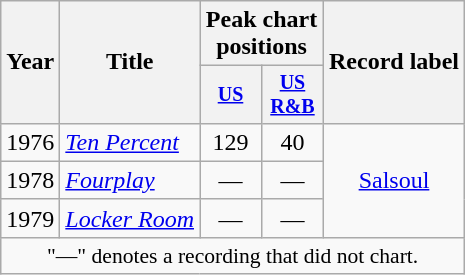<table class="wikitable" style="text-align:center;">
<tr>
<th rowspan="2">Year</th>
<th rowspan="2">Title</th>
<th colspan="2">Peak chart positions</th>
<th rowspan="2">Record label</th>
</tr>
<tr style="font-size:smaller;">
<th width="35"><a href='#'>US</a><br></th>
<th width="35"><a href='#'>US<br>R&B</a><br></th>
</tr>
<tr>
<td rowspan="1">1976</td>
<td align="left"><em><a href='#'>Ten Percent</a></em></td>
<td>129</td>
<td>40</td>
<td rowspan="3"><a href='#'>Salsoul</a></td>
</tr>
<tr>
<td rowspan="1">1978</td>
<td align="left"><em><a href='#'>Fourplay</a></em></td>
<td>—</td>
<td>—</td>
</tr>
<tr>
<td rowspan="1">1979</td>
<td align="left"><em><a href='#'>Locker Room</a></em></td>
<td>—</td>
<td>—</td>
</tr>
<tr>
<td colspan="15" style="font-size:90%">"—" denotes a recording that did not chart.</td>
</tr>
</table>
